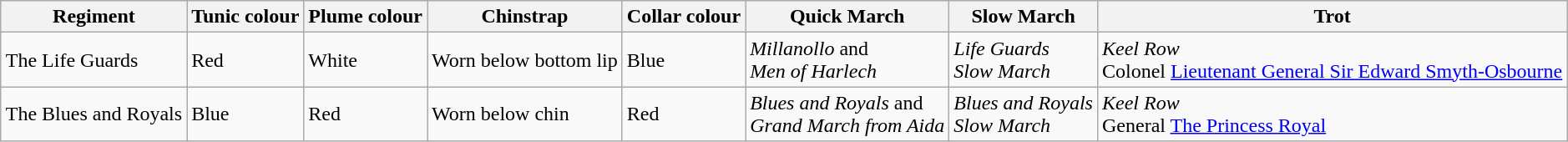<table class="wikitable" style="margin:auto;">
<tr>
<th>Regiment</th>
<th>Tunic colour</th>
<th>Plume colour</th>
<th>Chinstrap</th>
<th>Collar colour</th>
<th>Quick March</th>
<th>Slow March</th>
<th>Trot</th>
</tr>
<tr>
<td>The Life Guards</td>
<td>Red</td>
<td>White</td>
<td>Worn below bottom lip</td>
<td>Blue</td>
<td><em>Millanollo</em> and <br> <em>Men of Harlech</em></td>
<td><em>Life Guards<br> Slow March</em></td>
<td><em>Keel Row</em><br>Colonel <a href='#'>Lieutenant General Sir Edward Smyth-Osbourne</a></td>
</tr>
<tr>
<td>The Blues and Royals</td>
<td>Blue</td>
<td>Red</td>
<td>Worn below chin</td>
<td>Red</td>
<td><em>Blues and Royals</em> and<br> <em>Grand March from Aida</em></td>
<td><em>Blues and Royals<br> Slow March</em></td>
<td><em>Keel Row</em><br>General <a href='#'>The Princess Royal</a></td>
</tr>
</table>
